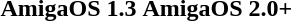<table>
<tr align=center>
<th>AmigaOS 1.3</th>
<th>AmigaOS 2.0+</th>
</tr>
<tr valign=top>
<td></td>
<td></td>
</tr>
</table>
